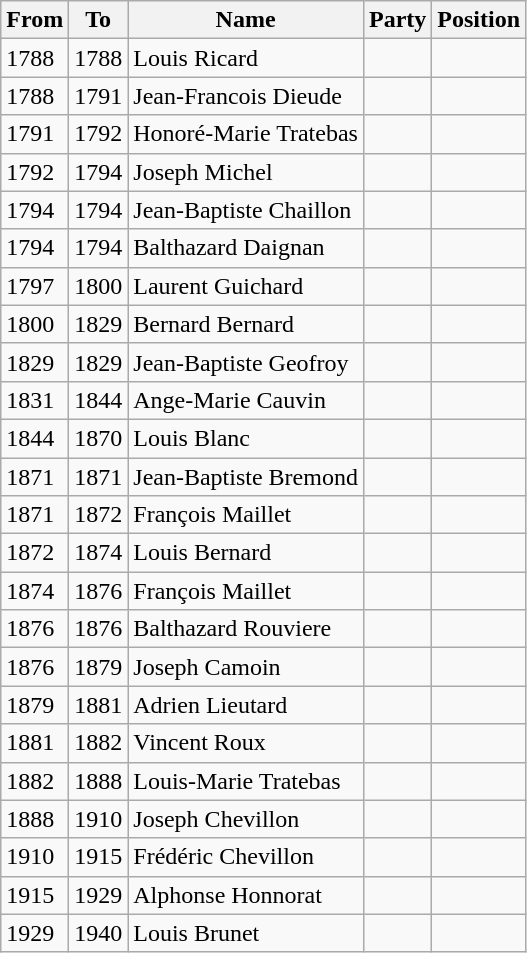<table class="wikitable">
<tr>
<th>From</th>
<th>To</th>
<th>Name</th>
<th>Party</th>
<th>Position</th>
</tr>
<tr>
<td>1788</td>
<td>1788</td>
<td>Louis Ricard</td>
<td></td>
<td></td>
</tr>
<tr>
<td>1788</td>
<td>1791</td>
<td>Jean-Francois Dieude</td>
<td></td>
<td></td>
</tr>
<tr>
<td>1791</td>
<td>1792</td>
<td>Honoré-Marie Tratebas</td>
<td></td>
<td></td>
</tr>
<tr>
<td>1792</td>
<td>1794</td>
<td>Joseph Michel</td>
<td></td>
<td></td>
</tr>
<tr>
<td>1794</td>
<td>1794</td>
<td>Jean-Baptiste Chaillon</td>
<td></td>
<td></td>
</tr>
<tr>
<td>1794</td>
<td>1794</td>
<td>Balthazard Daignan</td>
<td></td>
<td></td>
</tr>
<tr>
<td>1797</td>
<td>1800</td>
<td>Laurent Guichard</td>
<td></td>
<td></td>
</tr>
<tr>
<td>1800</td>
<td>1829</td>
<td>Bernard Bernard</td>
<td></td>
<td></td>
</tr>
<tr>
<td>1829</td>
<td>1829</td>
<td>Jean-Baptiste Geofroy</td>
<td></td>
<td></td>
</tr>
<tr>
<td>1831</td>
<td>1844</td>
<td>Ange-Marie Cauvin</td>
<td></td>
<td></td>
</tr>
<tr>
<td>1844</td>
<td>1870</td>
<td>Louis Blanc</td>
<td></td>
<td></td>
</tr>
<tr>
<td>1871</td>
<td>1871</td>
<td>Jean-Baptiste Bremond</td>
<td></td>
<td></td>
</tr>
<tr>
<td>1871</td>
<td>1872</td>
<td>François Maillet</td>
<td></td>
<td></td>
</tr>
<tr>
<td>1872</td>
<td>1874</td>
<td>Louis Bernard</td>
<td></td>
<td></td>
</tr>
<tr>
<td>1874</td>
<td>1876</td>
<td>François Maillet</td>
<td></td>
<td></td>
</tr>
<tr>
<td>1876</td>
<td>1876</td>
<td>Balthazard Rouviere</td>
<td></td>
<td></td>
</tr>
<tr>
<td>1876</td>
<td>1879</td>
<td>Joseph Camoin</td>
<td></td>
<td></td>
</tr>
<tr>
<td>1879</td>
<td>1881</td>
<td>Adrien Lieutard</td>
<td></td>
<td></td>
</tr>
<tr>
<td>1881</td>
<td>1882</td>
<td>Vincent Roux</td>
<td></td>
<td></td>
</tr>
<tr>
<td>1882</td>
<td>1888</td>
<td>Louis-Marie Tratebas</td>
<td></td>
<td></td>
</tr>
<tr>
<td>1888</td>
<td>1910</td>
<td>Joseph Chevillon</td>
<td></td>
<td></td>
</tr>
<tr>
<td>1910</td>
<td>1915</td>
<td>Frédéric Chevillon</td>
<td></td>
<td></td>
</tr>
<tr>
<td>1915</td>
<td>1929</td>
<td>Alphonse Honnorat</td>
<td></td>
<td></td>
</tr>
<tr>
<td>1929</td>
<td>1940</td>
<td>Louis Brunet</td>
<td></td>
<td></td>
</tr>
</table>
